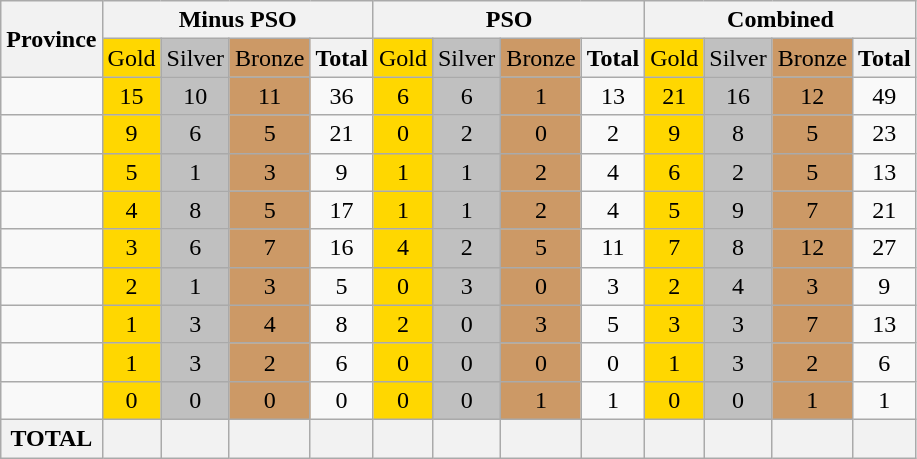<table class="wikitable" style="text-align:center; font-size:100%">
<tr>
<th rowspan=2>Province</th>
<th colspan=4>Minus PSO</th>
<th colspan=4>PSO</th>
<th colspan=4>Combined</th>
</tr>
<tr>
<td bgcolor=gold>Gold</td>
<td bgcolor=silver>Silver</td>
<td bgcolor=CC9966>Bronze</td>
<th>Total</th>
<td bgcolor=gold>Gold</td>
<td bgcolor=silver>Silver</td>
<td bgcolor=CC9966>Bronze</td>
<th>Total</th>
<td bgcolor=gold>Gold</td>
<td bgcolor=silver>Silver</td>
<td bgcolor=CC9966>Bronze</td>
<th>Total</th>
</tr>
<tr>
<td></td>
<td bgcolor=gold>15</td>
<td bgcolor=silver>10</td>
<td bgcolor=CC9966>11</td>
<td>36</td>
<td bgcolor=gold>6</td>
<td bgcolor=silver>6</td>
<td bgcolor=CC9966>1</td>
<td>13</td>
<td bgcolor=gold>21</td>
<td bgcolor=silver>16</td>
<td bgcolor=CC9966>12</td>
<td>49</td>
</tr>
<tr>
<td></td>
<td bgcolor=gold>9</td>
<td bgcolor=silver>6</td>
<td bgcolor=CC9966>5</td>
<td>21</td>
<td bgcolor=gold>0</td>
<td bgcolor=silver>2</td>
<td bgcolor=CC9966>0</td>
<td>2</td>
<td bgcolor=gold>9</td>
<td bgcolor=silver>8</td>
<td bgcolor=CC9966>5</td>
<td>23</td>
</tr>
<tr>
<td></td>
<td bgcolor=gold>5</td>
<td bgcolor=silver>1</td>
<td bgcolor=CC9966>3</td>
<td>9</td>
<td bgcolor=gold>1</td>
<td bgcolor=silver>1</td>
<td bgcolor=CC9966>2</td>
<td>4</td>
<td bgcolor=gold>6</td>
<td bgcolor=silver>2</td>
<td bgcolor=CC9966>5</td>
<td>13</td>
</tr>
<tr>
<td></td>
<td bgcolor=gold>4</td>
<td bgcolor=silver>8</td>
<td bgcolor=CC9966>5</td>
<td>17</td>
<td bgcolor=gold>1</td>
<td bgcolor=silver>1</td>
<td bgcolor=CC9966>2</td>
<td>4</td>
<td bgcolor=gold>5</td>
<td bgcolor=silver>9</td>
<td bgcolor=CC9966>7</td>
<td>21</td>
</tr>
<tr>
<td></td>
<td bgcolor=gold>3</td>
<td bgcolor=silver>6</td>
<td bgcolor=CC9966>7</td>
<td>16</td>
<td bgcolor=gold>4</td>
<td bgcolor=silver>2</td>
<td bgcolor=CC9966>5</td>
<td>11</td>
<td bgcolor=gold>7</td>
<td bgcolor=silver>8</td>
<td bgcolor=CC9966>12</td>
<td>27</td>
</tr>
<tr>
<td></td>
<td bgcolor=gold>2</td>
<td bgcolor=silver>1</td>
<td bgcolor=CC9966>3</td>
<td>5</td>
<td bgcolor=gold>0</td>
<td bgcolor=silver>3</td>
<td bgcolor=CC9966>0</td>
<td>3</td>
<td bgcolor=gold>2</td>
<td bgcolor=silver>4</td>
<td bgcolor=CC9966>3</td>
<td>9</td>
</tr>
<tr>
<td></td>
<td bgcolor=gold>1</td>
<td bgcolor=silver>3</td>
<td bgcolor=CC9966>4</td>
<td>8</td>
<td bgcolor=gold>2</td>
<td bgcolor=silver>0</td>
<td bgcolor=CC9966>3</td>
<td>5</td>
<td bgcolor=gold>3</td>
<td bgcolor=silver>3</td>
<td bgcolor=CC9966>7</td>
<td>13</td>
</tr>
<tr>
<td></td>
<td bgcolor=gold>1</td>
<td bgcolor=silver>3</td>
<td bgcolor=CC9966>2</td>
<td>6</td>
<td bgcolor=gold>0</td>
<td bgcolor=silver>0</td>
<td bgcolor=CC9966>0</td>
<td>0</td>
<td bgcolor=gold>1</td>
<td bgcolor=silver>3</td>
<td bgcolor=CC9966>2</td>
<td>6</td>
</tr>
<tr>
<td></td>
<td bgcolor=gold>0</td>
<td bgcolor=silver>0</td>
<td bgcolor=CC9966>0</td>
<td>0</td>
<td bgcolor=gold>0</td>
<td bgcolor=silver>0</td>
<td bgcolor=CC9966>1</td>
<td>1</td>
<td bgcolor=gold>0</td>
<td bgcolor=silver>0</td>
<td bgcolor=CC9966>1</td>
<td>1</td>
</tr>
<tr>
<th>TOTAL</th>
<th></th>
<th></th>
<th></th>
<th></th>
<th></th>
<th></th>
<th></th>
<th></th>
<th></th>
<th></th>
<th></th>
<th></th>
</tr>
</table>
